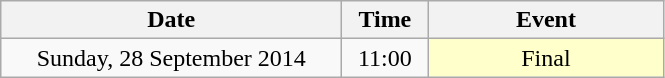<table class = "wikitable" style="text-align:center;">
<tr>
<th width=220>Date</th>
<th width=50>Time</th>
<th width=150>Event</th>
</tr>
<tr>
<td>Sunday, 28 September 2014</td>
<td>11:00</td>
<td bgcolor=ffffcc>Final</td>
</tr>
</table>
